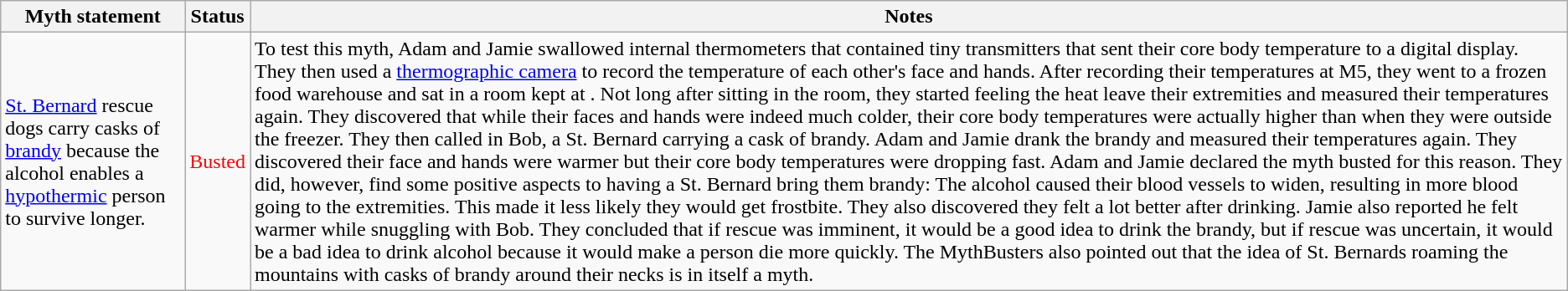<table class="wikitable plainrowheaders">
<tr>
<th>Myth statement</th>
<th>Status</th>
<th>Notes</th>
</tr>
<tr>
<td><a href='#'>St. Bernard</a> rescue dogs carry casks of <a href='#'>brandy</a> because the alcohol enables a <a href='#'>hypothermic</a> person to survive longer.</td>
<td style="color:red">Busted</td>
<td>To test this myth, Adam and Jamie swallowed internal thermometers that contained tiny transmitters that sent their core body temperature to a digital display. They then used a <a href='#'>thermographic camera</a> to record the temperature of each other's face and hands. After recording their temperatures at M5, they went to a frozen food warehouse and sat in a room kept at . Not long after sitting in the room, they started feeling the heat leave their extremities and measured their temperatures again. They discovered that while their faces and hands were indeed much colder, their core body temperatures were actually higher than when they were outside the freezer. They then called in Bob, a St. Bernard carrying a cask of brandy. Adam and Jamie drank the brandy and measured their temperatures again. They discovered their face and hands were warmer but their core body temperatures were dropping fast. Adam and Jamie declared the myth busted for this reason. They did, however, find some positive aspects to having a St. Bernard bring them brandy: The alcohol caused their blood vessels to widen, resulting in more blood going to the extremities. This made it less likely they would get frostbite. They also discovered they felt a lot better after drinking.  Jamie also reported he felt warmer while snuggling with Bob. They concluded that if rescue was imminent, it would be a good idea to drink the brandy, but if rescue was uncertain, it would be a bad idea to drink alcohol because it would make a person die more quickly. The MythBusters also pointed out that the idea of St. Bernards roaming the mountains with casks of brandy around their necks is in itself a myth.</td>
</tr>
</table>
